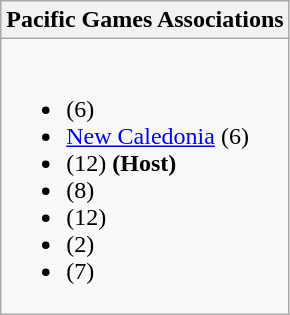<table class="wikitable collapsible">
<tr>
<th>Pacific Games Associations</th>
</tr>
<tr>
<td><br><ul><li> (6)</li><li>  <a href='#'>New Caledonia</a> (6)</li><li> (12) <strong>(Host)</strong></li><li> (8)</li><li> (12)</li><li> (2)</li><li> (7)</li></ul></td>
</tr>
</table>
